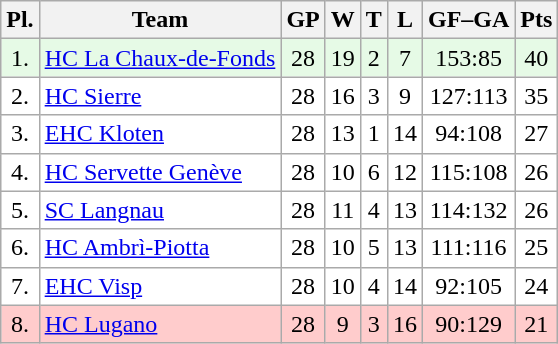<table class="wikitable">
<tr>
<th>Pl.</th>
<th>Team</th>
<th>GP</th>
<th>W</th>
<th>T</th>
<th>L</th>
<th>GF–GA</th>
<th>Pts</th>
</tr>
<tr align="center " bgcolor="#e6fae6">
<td>1.</td>
<td align="left"><a href='#'>HC La Chaux-de-Fonds</a></td>
<td>28</td>
<td>19</td>
<td>2</td>
<td>7</td>
<td>153:85</td>
<td>40</td>
</tr>
<tr align="center "  bgcolor="#FFFFFF">
<td>2.</td>
<td align="left"><a href='#'>HC Sierre</a></td>
<td>28</td>
<td>16</td>
<td>3</td>
<td>9</td>
<td>127:113</td>
<td>35</td>
</tr>
<tr align="center "  bgcolor="#FFFFFF">
<td>3.</td>
<td align="left"><a href='#'>EHC Kloten</a></td>
<td>28</td>
<td>13</td>
<td>1</td>
<td>14</td>
<td>94:108</td>
<td>27</td>
</tr>
<tr align="center "  bgcolor="#FFFFFF">
<td>4.</td>
<td align="left"><a href='#'>HC Servette Genève</a></td>
<td>28</td>
<td>10</td>
<td>6</td>
<td>12</td>
<td>115:108</td>
<td>26</td>
</tr>
<tr align="center " bgcolor="#FFFFFF">
<td>5.</td>
<td align="left"><a href='#'>SC Langnau</a></td>
<td>28</td>
<td>11</td>
<td>4</td>
<td>13</td>
<td>114:132</td>
<td>26</td>
</tr>
<tr align="center "  bgcolor="#FFFFFF">
<td>6.</td>
<td align="left"><a href='#'>HC Ambrì-Piotta</a></td>
<td>28</td>
<td>10</td>
<td>5</td>
<td>13</td>
<td>111:116</td>
<td>25</td>
</tr>
<tr align="center "  bgcolor="#FFFFFF">
<td>7.</td>
<td align="left"><a href='#'>EHC Visp</a></td>
<td>28</td>
<td>10</td>
<td>4</td>
<td>14</td>
<td>92:105</td>
<td>24</td>
</tr>
<tr align="center "  bgcolor="#ffcccc">
<td>8.</td>
<td align="left"><a href='#'>HC Lugano</a></td>
<td>28</td>
<td>9</td>
<td>3</td>
<td>16</td>
<td>90:129</td>
<td>21</td>
</tr>
</table>
